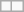<table class="wikitable">
<tr>
<td></td>
<td></td>
</tr>
</table>
